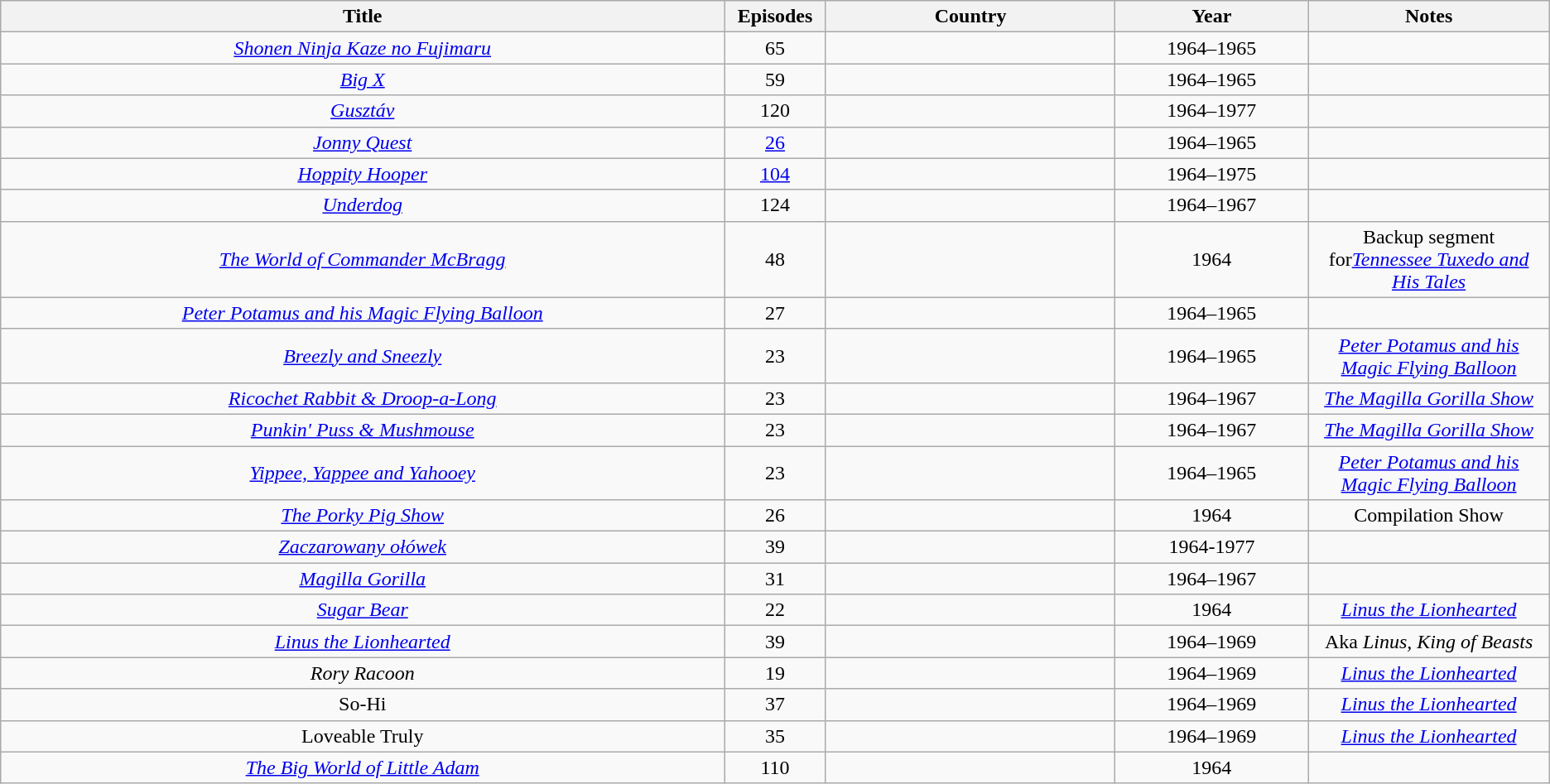<table class="wikitable sortable" style="text-align:center;">
<tr>
<th width=30%>Title</th>
<th width=2%>Episodes</th>
<th width=12%>Country</th>
<th width=8%>Year</th>
<th width=10%>Notes</th>
</tr>
<tr>
<td><em><a href='#'>Shonen Ninja Kaze no Fujimaru</a></em></td>
<td>65</td>
<td></td>
<td>1964–1965</td>
<td></td>
</tr>
<tr>
<td><em><a href='#'>Big X</a></em></td>
<td>59</td>
<td></td>
<td>1964–1965</td>
<td></td>
</tr>
<tr>
<td><em><a href='#'>Gusztáv</a></em></td>
<td>120</td>
<td></td>
<td>1964–1977</td>
<td></td>
</tr>
<tr>
<td><em><a href='#'>Jonny Quest</a></em></td>
<td><a href='#'>26</a></td>
<td></td>
<td>1964–1965</td>
<td></td>
</tr>
<tr>
<td><em><a href='#'>Hoppity Hooper</a></em></td>
<td><a href='#'>104</a></td>
<td></td>
<td>1964–1975</td>
<td></td>
</tr>
<tr>
<td><em><a href='#'>Underdog</a></em></td>
<td>124</td>
<td></td>
<td>1964–1967</td>
<td></td>
</tr>
<tr>
<td><em><a href='#'>The World of Commander McBragg</a></em></td>
<td>48</td>
<td></td>
<td>1964</td>
<td>Backup segment for<em><a href='#'>Tennessee Tuxedo and His Tales</a></em></td>
</tr>
<tr>
<td><em><a href='#'>Peter Potamus and his Magic Flying Balloon</a></em></td>
<td>27</td>
<td></td>
<td>1964–1965</td>
<td></td>
</tr>
<tr>
<td><em><a href='#'>Breezly and Sneezly</a></em></td>
<td>23</td>
<td></td>
<td>1964–1965</td>
<td><em><a href='#'>Peter Potamus and his Magic Flying Balloon</a></em></td>
</tr>
<tr>
<td><em><a href='#'>Ricochet Rabbit & Droop-a-Long</a></em></td>
<td>23</td>
<td></td>
<td>1964–1967</td>
<td><em><a href='#'>The Magilla Gorilla Show</a></em></td>
</tr>
<tr>
<td><em><a href='#'>Punkin' Puss & Mushmouse</a></em></td>
<td>23</td>
<td></td>
<td>1964–1967</td>
<td><em><a href='#'>The Magilla Gorilla Show</a></em></td>
</tr>
<tr>
<td><em><a href='#'>Yippee, Yappee and Yahooey</a></em></td>
<td>23</td>
<td></td>
<td>1964–1965</td>
<td><em><a href='#'>Peter Potamus and his Magic Flying Balloon</a></em></td>
</tr>
<tr>
<td><em><a href='#'>The Porky Pig Show</a></em></td>
<td>26</td>
<td></td>
<td>1964</td>
<td>Compilation Show</td>
</tr>
<tr>
<td><em><a href='#'>Zaczarowany ołówek</a></em></td>
<td>39</td>
<td></td>
<td>1964-1977</td>
<td></td>
</tr>
<tr>
<td><em><a href='#'>Magilla Gorilla</a></em></td>
<td>31</td>
<td></td>
<td>1964–1967</td>
<td></td>
</tr>
<tr>
<td><em><a href='#'>Sugar Bear</a></em></td>
<td>22</td>
<td></td>
<td>1964</td>
<td><em><a href='#'>Linus the Lionhearted</a></em></td>
</tr>
<tr>
<td><em><a href='#'>Linus the Lionhearted</a></em></td>
<td>39</td>
<td></td>
<td>1964–1969</td>
<td>Aka <em>Linus, King of Beasts</em></td>
</tr>
<tr>
<td><em>Rory Racoon</em></td>
<td>19</td>
<td></td>
<td>1964–1969</td>
<td><em><a href='#'>Linus the Lionhearted</a></em></td>
</tr>
<tr>
<td>So-Hi</td>
<td>37</td>
<td></td>
<td>1964–1969</td>
<td><em><a href='#'>Linus the Lionhearted</a></em></td>
</tr>
<tr>
<td>Loveable Truly</td>
<td>35</td>
<td></td>
<td>1964–1969</td>
<td><em><a href='#'>Linus the Lionhearted</a></em></td>
</tr>
<tr>
<td><em><a href='#'>The Big World of Little Adam</a></em></td>
<td>110</td>
<td></td>
<td>1964</td>
<td></td>
</tr>
</table>
